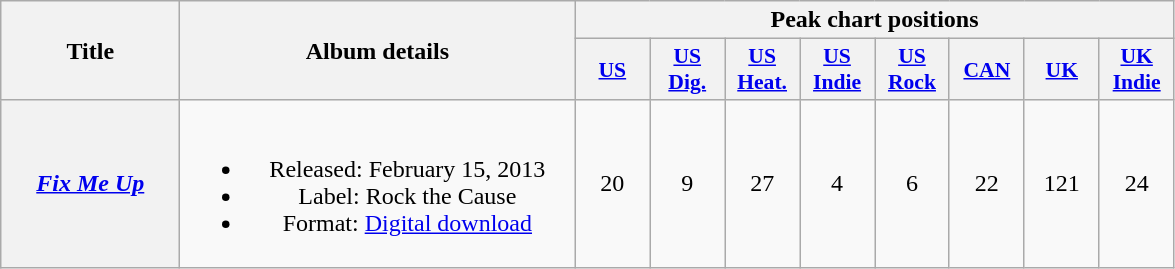<table class="wikitable plainrowheaders" style="text-align:center;">
<tr>
<th scope="col" rowspan="2" style="width:7em;">Title</th>
<th scope="col" rowspan="2" style="width:16em;">Album details</th>
<th scope="col" colspan="8">Peak chart positions</th>
</tr>
<tr>
<th scope="col" style="width:3em;font-size:90%;"><a href='#'>US</a><br></th>
<th scope="col" style="width:3em;font-size:90%;"><a href='#'>US<br>Dig.</a><br></th>
<th scope="col" style="width:3em;font-size:90%;"><a href='#'>US<br>Heat.</a><br></th>
<th scope="col" style="width:3em;font-size:90%;"><a href='#'>US<br>Indie</a><br></th>
<th scope="col" style="width:3em;font-size:90%;"><a href='#'>US<br>Rock</a><br></th>
<th scope="col" style="width:3em;font-size:90%;"><a href='#'>CAN</a><br></th>
<th scope="col" style="width:3em;font-size:90%;"><a href='#'>UK</a><br></th>
<th scope="col" style="width:3em;font-size:90%;"><a href='#'>UK<br>Indie</a><br></th>
</tr>
<tr>
<th scope="row"><em><a href='#'>Fix Me Up</a></em><br></th>
<td><br><ul><li>Released: February 15, 2013</li><li>Label: Rock the Cause</li><li>Format: <a href='#'>Digital download</a></li></ul></td>
<td>20</td>
<td>9</td>
<td>27</td>
<td>4</td>
<td>6</td>
<td>22</td>
<td>121</td>
<td>24</td>
</tr>
</table>
